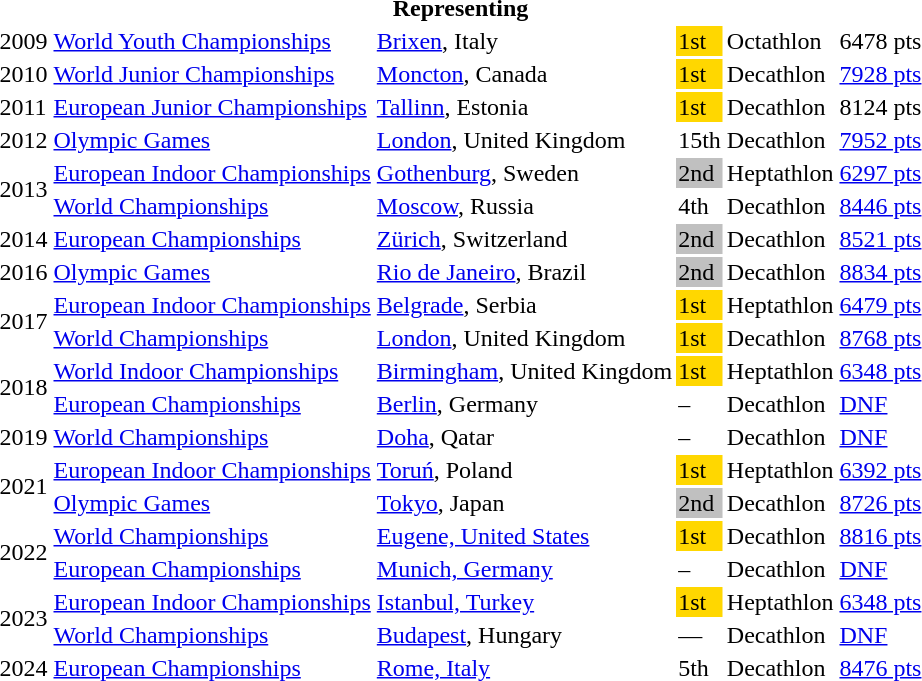<table>
<tr>
<th colspan="6">Representing </th>
</tr>
<tr>
<td>2009</td>
<td><a href='#'>World Youth Championships</a></td>
<td><a href='#'>Brixen</a>, Italy</td>
<td bgcolor=" gold">1st</td>
<td>Octathlon</td>
<td>6478 pts</td>
</tr>
<tr>
<td>2010</td>
<td><a href='#'>World Junior Championships</a></td>
<td><a href='#'>Moncton</a>, Canada</td>
<td bgcolor="gold">1st</td>
<td>Decathlon</td>
<td><a href='#'>7928 pts</a></td>
</tr>
<tr>
<td>2011</td>
<td><a href='#'>European Junior Championships</a></td>
<td><a href='#'>Tallinn</a>, Estonia</td>
<td bgcolor="gold">1st</td>
<td>Decathlon</td>
<td>8124 pts</td>
</tr>
<tr>
<td>2012</td>
<td><a href='#'>Olympic Games</a></td>
<td><a href='#'>London</a>, United Kingdom</td>
<td>15th</td>
<td>Decathlon</td>
<td><a href='#'>7952 pts</a></td>
</tr>
<tr>
<td rowspan=2>2013</td>
<td><a href='#'>European Indoor Championships</a></td>
<td><a href='#'>Gothenburg</a>, Sweden</td>
<td bgcolor="silver">2nd</td>
<td>Heptathlon</td>
<td><a href='#'>6297 pts</a></td>
</tr>
<tr>
<td><a href='#'>World Championships</a></td>
<td><a href='#'>Moscow</a>, Russia</td>
<td>4th</td>
<td>Decathlon</td>
<td><a href='#'>8446 pts</a></td>
</tr>
<tr>
<td>2014</td>
<td><a href='#'>European Championships</a></td>
<td><a href='#'>Zürich</a>, Switzerland</td>
<td bgcolor="silver">2nd</td>
<td>Decathlon</td>
<td><a href='#'>8521 pts</a></td>
</tr>
<tr>
<td>2016</td>
<td><a href='#'>Olympic Games</a></td>
<td><a href='#'>Rio de Janeiro</a>, Brazil</td>
<td bgcolor="silver">2nd</td>
<td>Decathlon</td>
<td><a href='#'>8834 pts</a></td>
</tr>
<tr>
<td rowspan=2>2017</td>
<td><a href='#'>European Indoor Championships</a></td>
<td><a href='#'>Belgrade</a>, Serbia</td>
<td bgcolor="gold">1st</td>
<td>Heptathlon</td>
<td><a href='#'>6479 pts</a></td>
</tr>
<tr>
<td><a href='#'>World Championships</a></td>
<td><a href='#'>London</a>, United Kingdom</td>
<td bgcolor="gold">1st</td>
<td>Decathlon</td>
<td><a href='#'>8768 pts</a></td>
</tr>
<tr>
<td rowspan=2>2018</td>
<td><a href='#'>World Indoor Championships</a></td>
<td><a href='#'>Birmingham</a>, United Kingdom</td>
<td bgcolor=gold>1st</td>
<td>Heptathlon</td>
<td><a href='#'>6348 pts</a></td>
</tr>
<tr>
<td><a href='#'>European Championships</a></td>
<td><a href='#'>Berlin</a>, Germany</td>
<td>–</td>
<td>Decathlon</td>
<td><a href='#'>DNF</a></td>
</tr>
<tr>
<td>2019</td>
<td><a href='#'>World Championships</a></td>
<td><a href='#'>Doha</a>, Qatar</td>
<td>–</td>
<td>Decathlon</td>
<td><a href='#'>DNF</a></td>
</tr>
<tr>
<td rowspan=2>2021</td>
<td><a href='#'>European Indoor Championships</a></td>
<td><a href='#'>Toruń</a>, Poland</td>
<td bgcolor=gold>1st</td>
<td>Heptathlon</td>
<td><a href='#'>6392 pts</a></td>
</tr>
<tr>
<td><a href='#'>Olympic Games</a></td>
<td><a href='#'>Tokyo</a>, Japan</td>
<td bgcolor="silver">2nd</td>
<td>Decathlon</td>
<td><a href='#'>8726 pts</a></td>
</tr>
<tr>
<td rowspan=2>2022</td>
<td><a href='#'>World Championships</a></td>
<td><a href='#'>Eugene, United States</a></td>
<td bgcolor=gold>1st</td>
<td>Decathlon</td>
<td><a href='#'>8816 pts</a></td>
</tr>
<tr>
<td><a href='#'>European Championships</a></td>
<td><a href='#'>Munich, Germany</a></td>
<td>–</td>
<td>Decathlon</td>
<td><a href='#'>DNF</a></td>
</tr>
<tr>
<td rowspan=2>2023</td>
<td><a href='#'>European Indoor Championships</a></td>
<td><a href='#'>Istanbul, Turkey</a></td>
<td bgcolor=gold>1st</td>
<td>Heptathlon</td>
<td><a href='#'>6348 pts</a></td>
</tr>
<tr>
<td><a href='#'>World Championships</a></td>
<td><a href='#'>Budapest</a>, Hungary</td>
<td>—</td>
<td>Decathlon</td>
<td><a href='#'>DNF</a></td>
</tr>
<tr>
<td>2024</td>
<td><a href='#'>European Championships</a></td>
<td><a href='#'>Rome, Italy</a></td>
<td>5th</td>
<td>Decathlon</td>
<td><a href='#'>8476 pts</a></td>
</tr>
</table>
